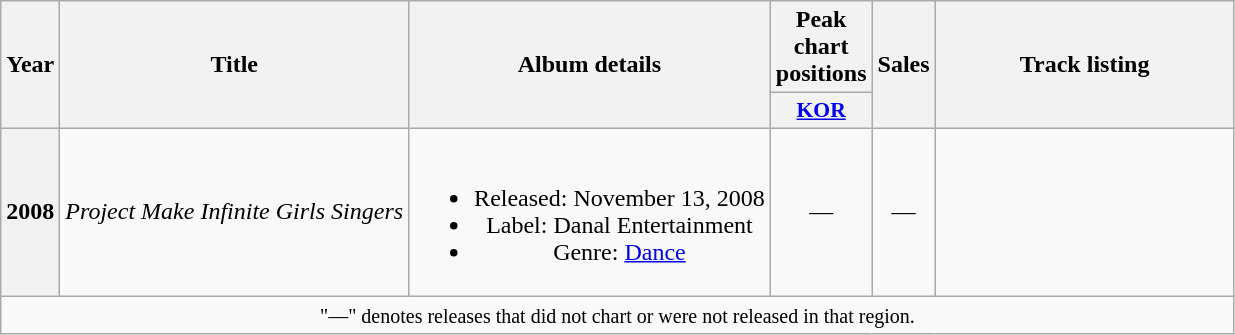<table class="wikitable plainrowheaders" style="text-align:center">
<tr>
<th scope="col" rowspan="2">Year</th>
<th scope="col" rowspan="2">Title</th>
<th scope="col" rowspan="2">Album details</th>
<th scope="col" colspan="1">Peak chart<br>positions</th>
<th scope="col" rowspan="2">Sales</th>
<th scope="col" rowspan="2" style="width:12em;">Track listing</th>
</tr>
<tr>
<th scope="col" style="width:3em;font-size:90%;"><a href='#'>KOR</a><br></th>
</tr>
<tr>
<th>2008</th>
<td align="left"><em>Project Make Infinite Girls Singers</em><br> </td>
<td><br><ul><li>Released: November 13, 2008</li><li>Label: Danal Entertainment</li><li>Genre: <a href='#'>Dance</a></li></ul></td>
<td>—</td>
<td>—</td>
<td></td>
</tr>
<tr>
<td colspan="6"><small>"—" denotes releases that did not chart or were not released in that region.</small></td>
</tr>
</table>
